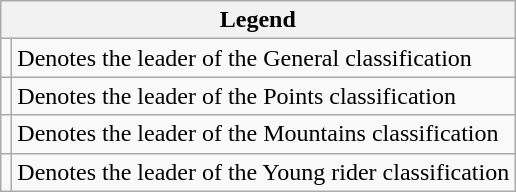<table class="wikitable">
<tr>
<th colspan=2>Legend</th>
</tr>
<tr>
<td></td>
<td>Denotes the leader of the General classification</td>
</tr>
<tr>
<td></td>
<td>Denotes the leader of the Points classification</td>
</tr>
<tr>
<td></td>
<td>Denotes the leader of the Mountains classification</td>
</tr>
<tr>
<td></td>
<td>Denotes the leader of the Young rider classification</td>
</tr>
</table>
